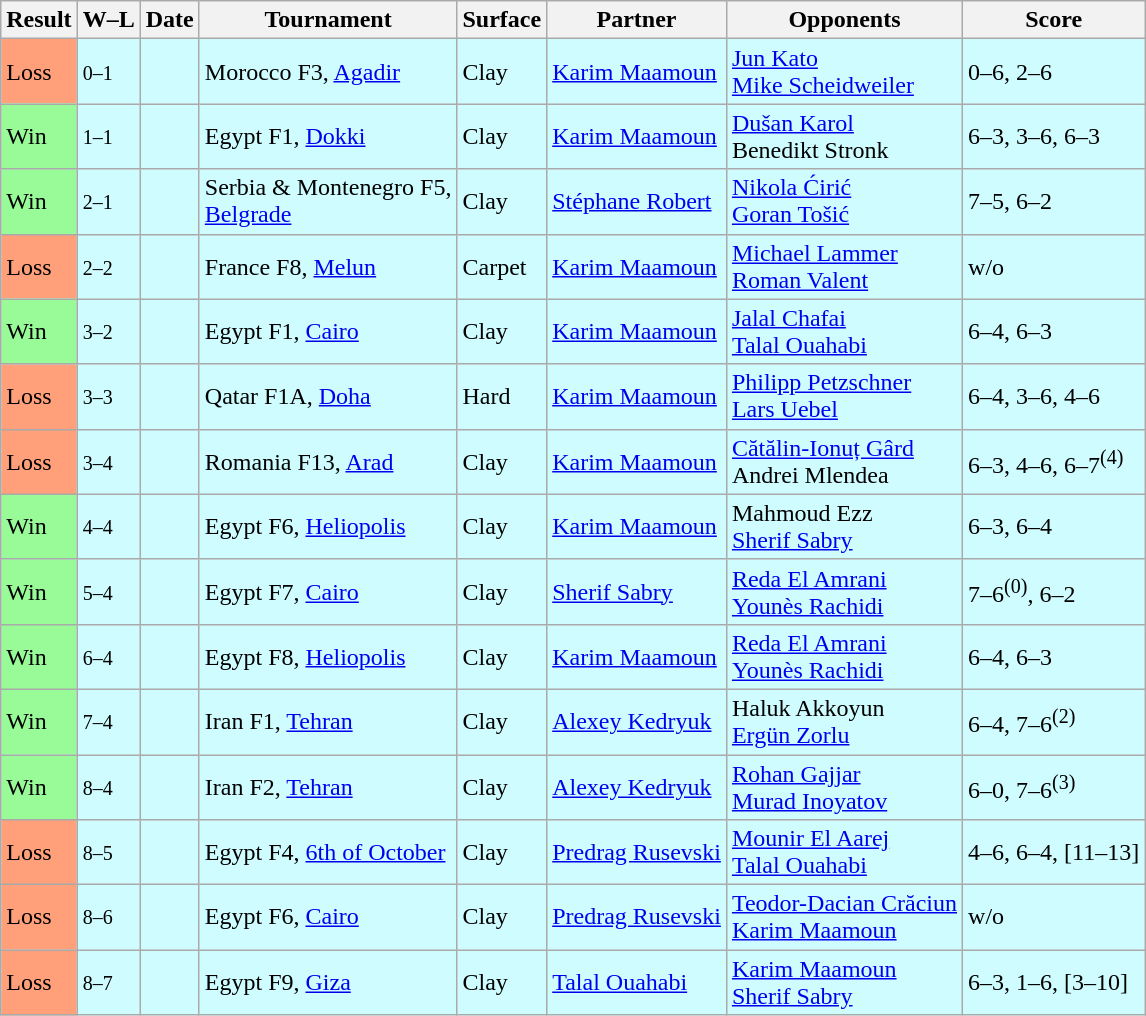<table class="sortable wikitable">
<tr>
<th>Result</th>
<th class="unsortable">W–L</th>
<th>Date</th>
<th>Tournament</th>
<th>Surface</th>
<th>Partner</th>
<th>Opponents</th>
<th class="unsortable">Score</th>
</tr>
<tr style="background:#cffcff;">
<td style="background:#ffa07a;">Loss</td>
<td><small>0–1</small></td>
<td></td>
<td>Morocco F3, <a href='#'>Agadir</a></td>
<td>Clay</td>
<td> <a href='#'>Karim Maamoun</a></td>
<td> <a href='#'>Jun Kato</a> <br>  <a href='#'>Mike Scheidweiler</a></td>
<td>0–6, 2–6</td>
</tr>
<tr style="background:#cffcff;">
<td style="background:#98fb98;">Win</td>
<td><small>1–1</small></td>
<td></td>
<td>Egypt F1, <a href='#'>Dokki</a></td>
<td>Clay</td>
<td> <a href='#'>Karim Maamoun</a></td>
<td> <a href='#'>Dušan Karol</a> <br>  Benedikt Stronk</td>
<td>6–3, 3–6, 6–3</td>
</tr>
<tr style="background:#cffcff;">
<td style="background:#98fb98;">Win</td>
<td><small>2–1</small></td>
<td></td>
<td>Serbia & Montenegro F5,<br><a href='#'>Belgrade</a></td>
<td>Clay</td>
<td> <a href='#'>Stéphane Robert</a></td>
<td> <a href='#'>Nikola Ćirić</a> <br>  <a href='#'>Goran Tošić</a></td>
<td>7–5, 6–2</td>
</tr>
<tr style="background:#cffcff;">
<td style="background:#ffa07a;">Loss</td>
<td><small>2–2</small></td>
<td></td>
<td>France F8, <a href='#'>Melun</a></td>
<td>Carpet</td>
<td> <a href='#'>Karim Maamoun</a></td>
<td> <a href='#'>Michael Lammer</a> <br>  <a href='#'>Roman Valent</a></td>
<td>w/o</td>
</tr>
<tr style="background:#cffcff;">
<td style="background:#98fb98;">Win</td>
<td><small>3–2</small></td>
<td></td>
<td>Egypt F1, <a href='#'>Cairo</a></td>
<td>Clay</td>
<td> <a href='#'>Karim Maamoun</a></td>
<td> <a href='#'>Jalal Chafai</a> <br>  <a href='#'>Talal Ouahabi</a></td>
<td>6–4, 6–3</td>
</tr>
<tr style="background:#cffcff;">
<td style="background:#ffa07a;">Loss</td>
<td><small>3–3</small></td>
<td></td>
<td>Qatar F1A, <a href='#'>Doha</a></td>
<td>Hard</td>
<td> <a href='#'>Karim Maamoun</a></td>
<td> <a href='#'>Philipp Petzschner</a> <br>  <a href='#'>Lars Uebel</a></td>
<td>6–4, 3–6, 4–6</td>
</tr>
<tr style="background:#cffcff;">
<td style="background:#ffa07a;">Loss</td>
<td><small>3–4</small></td>
<td></td>
<td>Romania F13, <a href='#'>Arad</a></td>
<td>Clay</td>
<td> <a href='#'>Karim Maamoun</a></td>
<td> <a href='#'>Cătălin-Ionuț Gârd</a> <br>  Andrei Mlendea</td>
<td>6–3, 4–6, 6–7<sup>(4)</sup></td>
</tr>
<tr style="background:#cffcff;">
<td style="background:#98fb98;">Win</td>
<td><small>4–4</small></td>
<td></td>
<td>Egypt F6, <a href='#'>Heliopolis</a></td>
<td>Clay</td>
<td> <a href='#'>Karim Maamoun</a></td>
<td> Mahmoud Ezz <br>  <a href='#'>Sherif Sabry</a></td>
<td>6–3, 6–4</td>
</tr>
<tr style="background:#cffcff;">
<td style="background:#98fb98;">Win</td>
<td><small>5–4</small></td>
<td></td>
<td>Egypt F7, <a href='#'>Cairo</a></td>
<td>Clay</td>
<td> <a href='#'>Sherif Sabry</a></td>
<td> <a href='#'>Reda El Amrani</a> <br>  <a href='#'>Younès Rachidi</a></td>
<td>7–6<sup>(0)</sup>, 6–2</td>
</tr>
<tr style="background:#cffcff;">
<td style="background:#98fb98;">Win</td>
<td><small>6–4</small></td>
<td></td>
<td>Egypt F8, <a href='#'>Heliopolis</a></td>
<td>Clay</td>
<td> <a href='#'>Karim Maamoun</a></td>
<td> <a href='#'>Reda El Amrani</a> <br>  <a href='#'>Younès Rachidi</a></td>
<td>6–4, 6–3</td>
</tr>
<tr style="background:#cffcff;">
<td style="background:#98fb98;">Win</td>
<td><small>7–4</small></td>
<td></td>
<td>Iran F1, <a href='#'>Tehran</a></td>
<td>Clay</td>
<td> <a href='#'>Alexey Kedryuk</a></td>
<td> Haluk Akkoyun <br>  <a href='#'>Ergün Zorlu</a></td>
<td>6–4, 7–6<sup>(2)</sup></td>
</tr>
<tr style="background:#cffcff;">
<td style="background:#98fb98;">Win</td>
<td><small>8–4</small></td>
<td></td>
<td>Iran F2, <a href='#'>Tehran</a></td>
<td>Clay</td>
<td> <a href='#'>Alexey Kedryuk</a></td>
<td> <a href='#'>Rohan Gajjar</a> <br>  <a href='#'>Murad Inoyatov</a></td>
<td>6–0, 7–6<sup>(3)</sup></td>
</tr>
<tr style="background:#cffcff;">
<td style="background:#ffa07a;">Loss</td>
<td><small>8–5</small></td>
<td></td>
<td>Egypt F4, <a href='#'>6th of October</a></td>
<td>Clay</td>
<td> <a href='#'>Predrag Rusevski</a></td>
<td> <a href='#'>Mounir El Aarej</a> <br>  <a href='#'>Talal Ouahabi</a></td>
<td>4–6, 6–4, [11–13]</td>
</tr>
<tr style="background:#cffcff;">
<td style="background:#ffa07a;">Loss</td>
<td><small>8–6</small></td>
<td></td>
<td>Egypt F6, <a href='#'>Cairo</a></td>
<td>Clay</td>
<td> <a href='#'>Predrag Rusevski</a></td>
<td> <a href='#'>Teodor-Dacian Crăciun</a> <br>  <a href='#'>Karim Maamoun</a></td>
<td>w/o</td>
</tr>
<tr style="background:#cffcff;">
<td style="background:#ffa07a;">Loss</td>
<td><small>8–7</small></td>
<td></td>
<td>Egypt F9, <a href='#'>Giza</a></td>
<td>Clay</td>
<td> <a href='#'>Talal Ouahabi</a></td>
<td> <a href='#'>Karim Maamoun</a> <br>  <a href='#'>Sherif Sabry</a></td>
<td>6–3, 1–6, [3–10]</td>
</tr>
</table>
